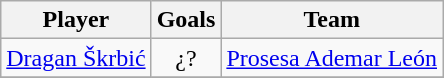<table class="wikitable">
<tr>
<th>Player</th>
<th>Goals</th>
<th>Team</th>
</tr>
<tr>
<td> <a href='#'>Dragan Škrbić</a></td>
<td style="text-align:center;">¿?</td>
<td><a href='#'>Prosesa Ademar León</a></td>
</tr>
<tr>
</tr>
</table>
